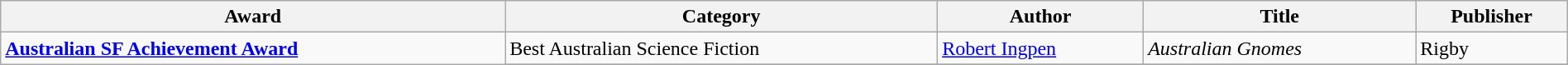<table class="wikitable" width=100%>
<tr>
<th>Award</th>
<th>Category</th>
<th>Author</th>
<th>Title</th>
<th>Publisher</th>
</tr>
<tr>
<td rowspan=2><strong><a href='#'> Australian SF Achievement Award</a></strong></td>
<td>Best Australian Science Fiction</td>
<td><a href='#'>Robert Ingpen</a></td>
<td><em>Australian Gnomes</em></td>
<td>Rigby</td>
</tr>
<tr>
</tr>
</table>
